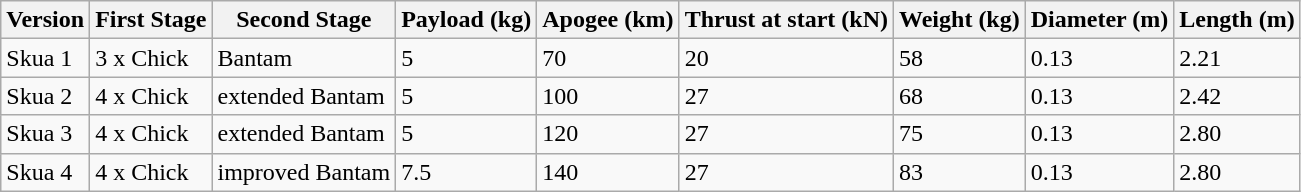<table class="wikitable sortable">
<tr>
<th>Version</th>
<th>First Stage</th>
<th>Second Stage</th>
<th>Payload (kg)</th>
<th>Apogee (km)</th>
<th>Thrust at start (kN)</th>
<th>Weight (kg)</th>
<th>Diameter (m)</th>
<th>Length (m)</th>
</tr>
<tr>
<td>Skua 1</td>
<td>3 x Chick</td>
<td>Bantam</td>
<td>5</td>
<td>70</td>
<td>20</td>
<td>58</td>
<td>0.13</td>
<td>2.21</td>
</tr>
<tr>
<td>Skua 2</td>
<td>4 x Chick</td>
<td>extended Bantam</td>
<td>5</td>
<td>100</td>
<td>27</td>
<td>68</td>
<td>0.13</td>
<td>2.42</td>
</tr>
<tr>
<td>Skua 3</td>
<td>4 x Chick</td>
<td>extended Bantam</td>
<td>5</td>
<td>120</td>
<td>27</td>
<td>75</td>
<td>0.13</td>
<td>2.80</td>
</tr>
<tr>
<td>Skua 4</td>
<td>4 x Chick</td>
<td>improved Bantam</td>
<td>7.5</td>
<td>140</td>
<td>27</td>
<td>83</td>
<td>0.13</td>
<td>2.80</td>
</tr>
</table>
